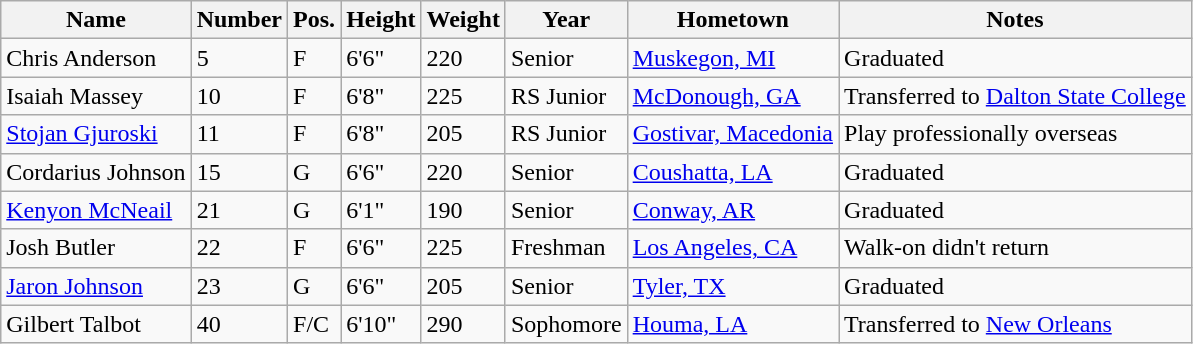<table class="wikitable sortable" border="1">
<tr>
<th>Name</th>
<th>Number</th>
<th>Pos.</th>
<th>Height</th>
<th>Weight</th>
<th>Year</th>
<th>Hometown</th>
<th class="unsortable">Notes</th>
</tr>
<tr>
<td>Chris Anderson</td>
<td>5</td>
<td>F</td>
<td>6'6"</td>
<td>220</td>
<td>Senior</td>
<td><a href='#'>Muskegon, MI</a></td>
<td>Graduated</td>
</tr>
<tr>
<td>Isaiah Massey</td>
<td>10</td>
<td>F</td>
<td>6'8"</td>
<td>225</td>
<td>RS Junior</td>
<td><a href='#'>McDonough, GA</a></td>
<td>Transferred to <a href='#'>Dalton State College</a></td>
</tr>
<tr>
<td><a href='#'>Stojan Gjuroski</a></td>
<td>11</td>
<td>F</td>
<td>6'8"</td>
<td>205</td>
<td>RS Junior</td>
<td><a href='#'>Gostivar, Macedonia</a></td>
<td>Play professionally overseas</td>
</tr>
<tr>
<td>Cordarius Johnson</td>
<td>15</td>
<td>G</td>
<td>6'6"</td>
<td>220</td>
<td>Senior</td>
<td><a href='#'>Coushatta, LA</a></td>
<td>Graduated</td>
</tr>
<tr>
<td><a href='#'>Kenyon McNeail</a></td>
<td>21</td>
<td>G</td>
<td>6'1"</td>
<td>190</td>
<td>Senior</td>
<td><a href='#'>Conway, AR</a></td>
<td>Graduated</td>
</tr>
<tr>
<td>Josh Butler</td>
<td>22</td>
<td>F</td>
<td>6'6"</td>
<td>225</td>
<td>Freshman</td>
<td><a href='#'>Los Angeles, CA</a></td>
<td>Walk-on didn't return</td>
</tr>
<tr>
<td><a href='#'>Jaron Johnson</a></td>
<td>23</td>
<td>G</td>
<td>6'6"</td>
<td>205</td>
<td>Senior</td>
<td><a href='#'>Tyler, TX</a></td>
<td>Graduated</td>
</tr>
<tr>
<td>Gilbert Talbot</td>
<td>40</td>
<td>F/C</td>
<td>6'10"</td>
<td>290</td>
<td>Sophomore</td>
<td><a href='#'>Houma, LA</a></td>
<td>Transferred to <a href='#'>New Orleans</a></td>
</tr>
</table>
